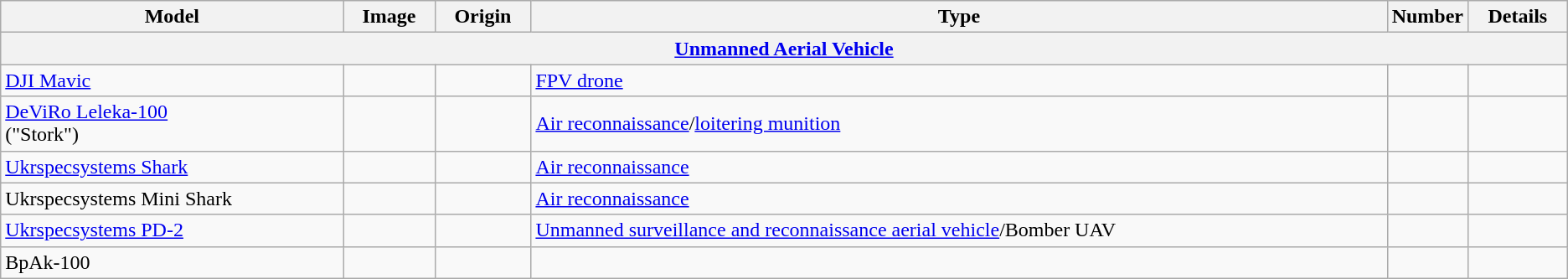<table class="wikitable">
<tr>
<th>Model</th>
<th>Image</th>
<th>Origin</th>
<th>Type</th>
<th style="width:5%;">Number</th>
<th>Details</th>
</tr>
<tr>
<th colspan="6" style="align: center;"><a href='#'>Unmanned Aerial Vehicle</a></th>
</tr>
<tr>
<td><a href='#'>DJI Mavic</a></td>
<td></td>
<td></td>
<td><a href='#'>FPV drone</a></td>
<td></td>
<td></td>
</tr>
<tr>
<td><a href='#'>DeViRo Leleka-100</a><br>("Stork")</td>
<td></td>
<td></td>
<td><a href='#'>Air reconnaissance</a>/<a href='#'>loitering munition</a></td>
<td></td>
<td></td>
</tr>
<tr>
<td><a href='#'>Ukrspecsystems Shark</a></td>
<td></td>
<td></td>
<td><a href='#'>Air reconnaissance</a></td>
<td></td>
<td></td>
</tr>
<tr>
<td>Ukrspecsystems Mini Shark</td>
<td></td>
<td></td>
<td><a href='#'>Air reconnaissance</a></td>
<td></td>
<td></td>
</tr>
<tr>
<td><a href='#'>Ukrspecsystems PD-2</a></td>
<td></td>
<td></td>
<td><a href='#'>Unmanned surveillance and reconnaissance aerial vehicle</a>/Bomber UAV</td>
<td></td>
<td></td>
</tr>
<tr>
<td>BpAk-100</td>
<td></td>
<td></td>
<td></td>
<td></td>
<td></td>
</tr>
</table>
